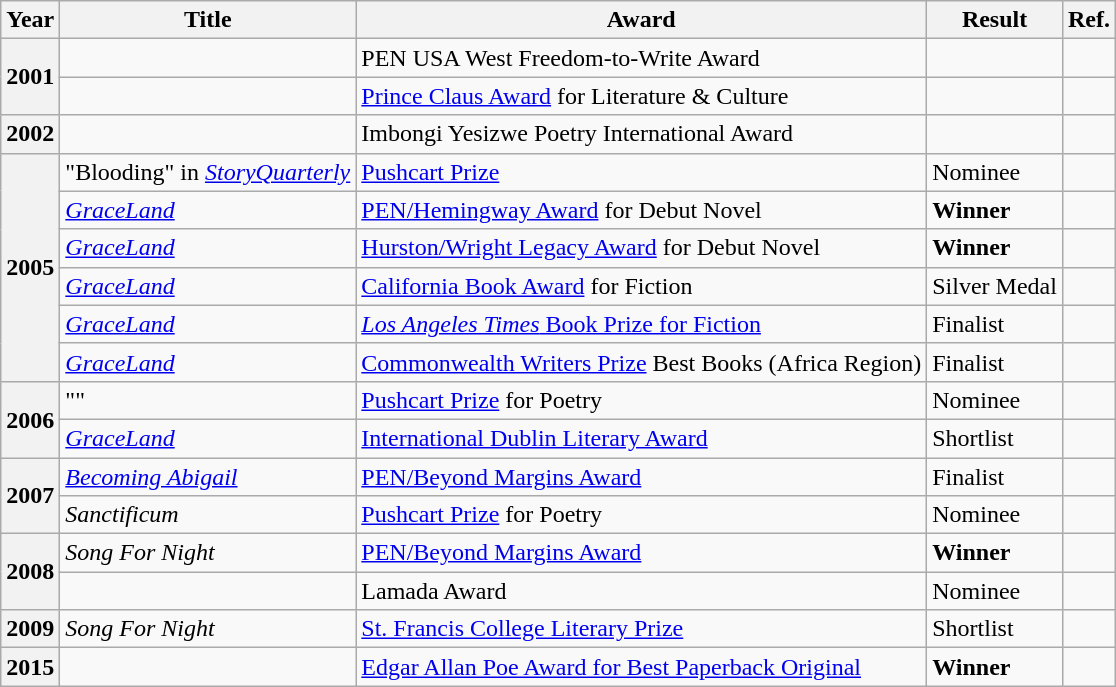<table class="wikitable sortable mw-collapsible">
<tr>
<th>Year</th>
<th>Title</th>
<th>Award</th>
<th>Result</th>
<th>Ref.</th>
</tr>
<tr>
<th rowspan="2">2001</th>
<td></td>
<td>PEN USA West Freedom-to-Write Award</td>
<td></td>
<td></td>
</tr>
<tr>
<td></td>
<td><a href='#'>Prince Claus Award</a> for Literature & Culture</td>
<td></td>
<td></td>
</tr>
<tr>
<th>2002</th>
<td></td>
<td>Imbongi Yesizwe Poetry International Award</td>
<td></td>
<td></td>
</tr>
<tr>
<th rowspan="6">2005</th>
<td>"Blooding" in <em><a href='#'>StoryQuarterly</a></em></td>
<td><a href='#'>Pushcart Prize</a></td>
<td>Nominee</td>
<td></td>
</tr>
<tr>
<td><em><a href='#'>GraceLand</a></em></td>
<td><a href='#'>PEN/Hemingway Award</a> for Debut Novel</td>
<td><strong>Winner</strong></td>
<td></td>
</tr>
<tr>
<td><em><a href='#'>GraceLand</a></em></td>
<td><a href='#'>Hurston/Wright Legacy Award</a> for Debut Novel</td>
<td><strong>Winner</strong></td>
<td></td>
</tr>
<tr>
<td><em><a href='#'>GraceLand</a></em></td>
<td><a href='#'>California Book Award</a> for Fiction</td>
<td>Silver Medal</td>
<td></td>
</tr>
<tr>
<td><em><a href='#'>GraceLand</a></em></td>
<td><a href='#'><em>Los Angeles Times</em> Book Prize for Fiction</a></td>
<td>Finalist</td>
<td></td>
</tr>
<tr>
<td><em><a href='#'>GraceLand</a></em></td>
<td><a href='#'>Commonwealth Writers Prize</a> Best Books (Africa Region)</td>
<td>Finalist</td>
<td></td>
</tr>
<tr>
<th rowspan="2">2006</th>
<td>""</td>
<td><a href='#'>Pushcart Prize</a> for Poetry</td>
<td>Nominee</td>
<td></td>
</tr>
<tr>
<td><em><a href='#'>GraceLand</a></em></td>
<td><a href='#'>International Dublin Literary Award</a></td>
<td>Shortlist</td>
<td></td>
</tr>
<tr>
<th rowspan="2">2007</th>
<td><em><a href='#'>Becoming Abigail</a></em></td>
<td><a href='#'>PEN/Beyond Margins Award</a></td>
<td>Finalist</td>
<td></td>
</tr>
<tr>
<td><em>Sanctificum</em></td>
<td><a href='#'>Pushcart Prize</a> for Poetry</td>
<td>Nominee</td>
<td></td>
</tr>
<tr>
<th rowspan="2">2008</th>
<td><em>Song For Night</em></td>
<td><a href='#'>PEN/Beyond Margins Award</a></td>
<td><strong>Winner</strong></td>
<td></td>
</tr>
<tr>
<td><em></em></td>
<td>Lamada Award</td>
<td>Nominee</td>
<td></td>
</tr>
<tr>
<th>2009</th>
<td><em>Song For Night</em></td>
<td><a href='#'>St. Francis College Literary Prize</a></td>
<td>Shortlist</td>
<td></td>
</tr>
<tr>
<th>2015</th>
<td><em></em></td>
<td><a href='#'>Edgar Allan Poe Award for Best Paperback Original</a></td>
<td><strong>Winner</strong></td>
<td></td>
</tr>
</table>
